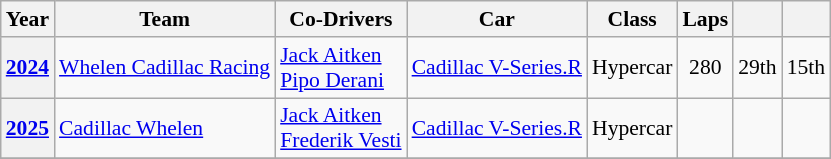<table class="wikitable" style="text-align:center; font-size:90%">
<tr>
<th>Year</th>
<th>Team</th>
<th>Co-Drivers</th>
<th>Car</th>
<th>Class</th>
<th>Laps</th>
<th></th>
<th></th>
</tr>
<tr>
<th><a href='#'>2024</a></th>
<td align="left" nowrap> <a href='#'>Whelen Cadillac Racing</a></td>
<td align="left" nowrap> <a href='#'>Jack Aitken</a><br> <a href='#'>Pipo Derani</a></td>
<td align="left" nowrap><a href='#'>Cadillac V-Series.R</a></td>
<td>Hypercar</td>
<td>280</td>
<td>29th</td>
<td>15th</td>
</tr>
<tr>
<th><a href='#'>2025</a></th>
<td align="left"> <a href='#'>Cadillac Whelen</a></td>
<td align="left"> <a href='#'>Jack Aitken</a><br> <a href='#'>Frederik Vesti</a></td>
<td align="left"><a href='#'>Cadillac V-Series.R</a></td>
<td>Hypercar</td>
<td></td>
<td></td>
<td></td>
</tr>
<tr>
</tr>
</table>
